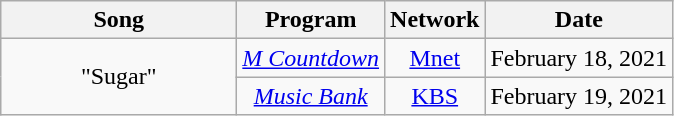<table class="wikitable" style="text-align:center">
<tr>
<th width="150">Song</th>
<th>Program</th>
<th>Network</th>
<th>Date</th>
</tr>
<tr>
<td rowspan="2">"Sugar"</td>
<td><em><a href='#'>M Countdown</a></em></td>
<td><a href='#'>Mnet</a></td>
<td>February 18, 2021</td>
</tr>
<tr>
<td><em><a href='#'>Music Bank</a></em></td>
<td><a href='#'>KBS</a></td>
<td>February 19, 2021</td>
</tr>
</table>
